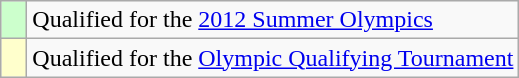<table class="wikitable">
<tr>
<td width=10px bgcolor="#ccffcc"></td>
<td>Qualified for the <a href='#'>2012 Summer Olympics</a></td>
</tr>
<tr>
<td width=10px bgcolor="#ffffcc"></td>
<td>Qualified for the <a href='#'>Olympic Qualifying Tournament</a></td>
</tr>
</table>
